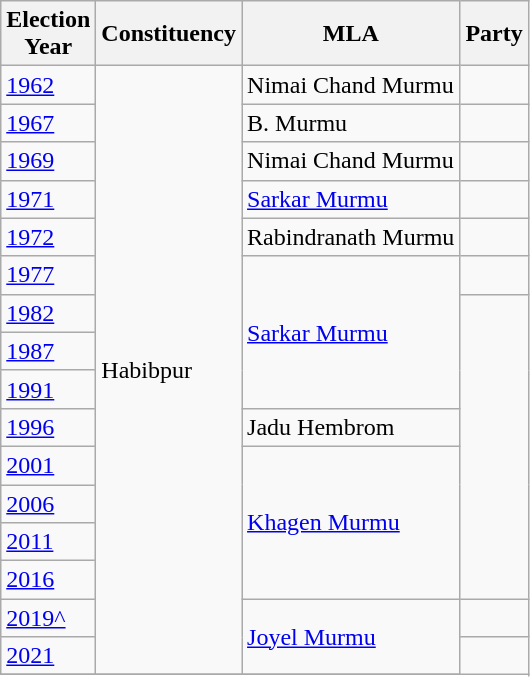<table class="wikitable sortable">
<tr>
<th>Election<br> Year</th>
<th>Constituency</th>
<th>MLA</th>
<th colspan=2>Party</th>
</tr>
<tr>
<td><a href='#'>1962</a></td>
<td rowspan=16>Habibpur</td>
<td>Nimai Chand Murmu</td>
<td></td>
</tr>
<tr>
<td><a href='#'>1967</a></td>
<td>B. Murmu</td>
<td></td>
</tr>
<tr>
<td><a href='#'>1969</a></td>
<td>Nimai Chand Murmu</td>
<td></td>
</tr>
<tr>
<td><a href='#'>1971</a></td>
<td><a href='#'>Sarkar Murmu</a></td>
<td></td>
</tr>
<tr>
<td><a href='#'>1972</a></td>
<td>Rabindranath Murmu</td>
<td></td>
</tr>
<tr>
<td><a href='#'>1977</a></td>
<td rowspan=4><a href='#'>Sarkar Murmu</a></td>
<td></td>
</tr>
<tr>
<td><a href='#'>1982</a></td>
</tr>
<tr>
<td><a href='#'>1987</a></td>
</tr>
<tr>
<td><a href='#'>1991</a></td>
</tr>
<tr>
<td><a href='#'>1996</a></td>
<td>Jadu Hembrom</td>
</tr>
<tr>
<td><a href='#'>2001</a></td>
<td rowspan=4><a href='#'>Khagen Murmu</a></td>
</tr>
<tr>
<td><a href='#'>2006</a></td>
</tr>
<tr>
<td><a href='#'>2011</a></td>
</tr>
<tr>
<td><a href='#'>2016</a></td>
</tr>
<tr>
<td><a href='#'>2019^</a></td>
<td rowspan=2><a href='#'>Joyel Murmu</a></td>
<td></td>
</tr>
<tr>
<td><a href='#'>2021</a></td>
</tr>
<tr>
</tr>
</table>
